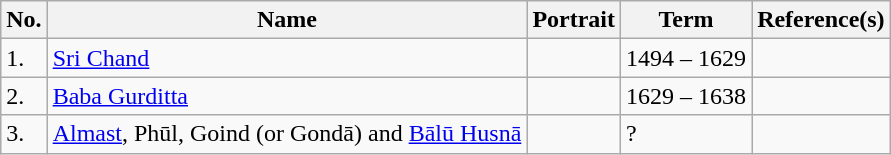<table class="wikitable">
<tr>
<th>No.</th>
<th>Name<br></th>
<th>Portrait</th>
<th>Term</th>
<th>Reference(s)</th>
</tr>
<tr>
<td>1.</td>
<td><a href='#'>Sri Chand</a><br></td>
<td></td>
<td>1494 – 1629</td>
<td></td>
</tr>
<tr>
<td>2.</td>
<td><a href='#'>Baba Gurditta</a><br></td>
<td></td>
<td>1629 – 1638</td>
<td></td>
</tr>
<tr>
<td>3.</td>
<td><a href='#'>Almast</a>, Phūl, Goind (or Gondā) and <a href='#'>Bālū Husnā</a><br></td>
<td></td>
<td>?</td>
<td></td>
</tr>
</table>
